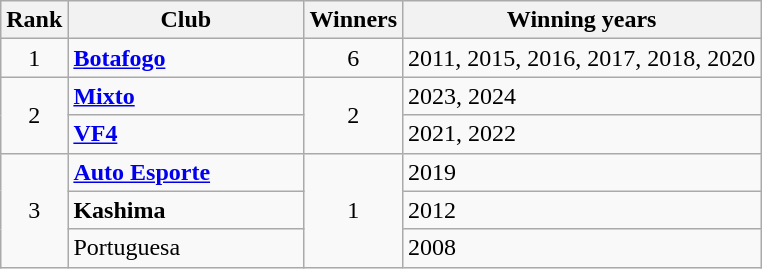<table class="wikitable sortable">
<tr>
<th>Rank</th>
<th style="width:150px">Club</th>
<th>Winners</th>
<th>Winning years</th>
</tr>
<tr>
<td align=center>1</td>
<td><strong><a href='#'>Botafogo</a></strong></td>
<td align=center>6</td>
<td>2011, 2015, 2016, 2017, 2018, 2020</td>
</tr>
<tr>
<td rowspan=2 align=center>2</td>
<td><strong><a href='#'>Mixto</a></strong></td>
<td rowspan=2 align=center>2</td>
<td>2023, 2024</td>
</tr>
<tr>
<td><strong><a href='#'>VF4</a></strong></td>
<td>2021, 2022</td>
</tr>
<tr>
<td rowspan=3 align=center>3</td>
<td><strong><a href='#'>Auto Esporte</a></strong></td>
<td rowspan=3 align=center>1</td>
<td>2019</td>
</tr>
<tr>
<td><strong>Kashima</strong></td>
<td>2012</td>
</tr>
<tr>
<td>Portuguesa</td>
<td>2008</td>
</tr>
</table>
